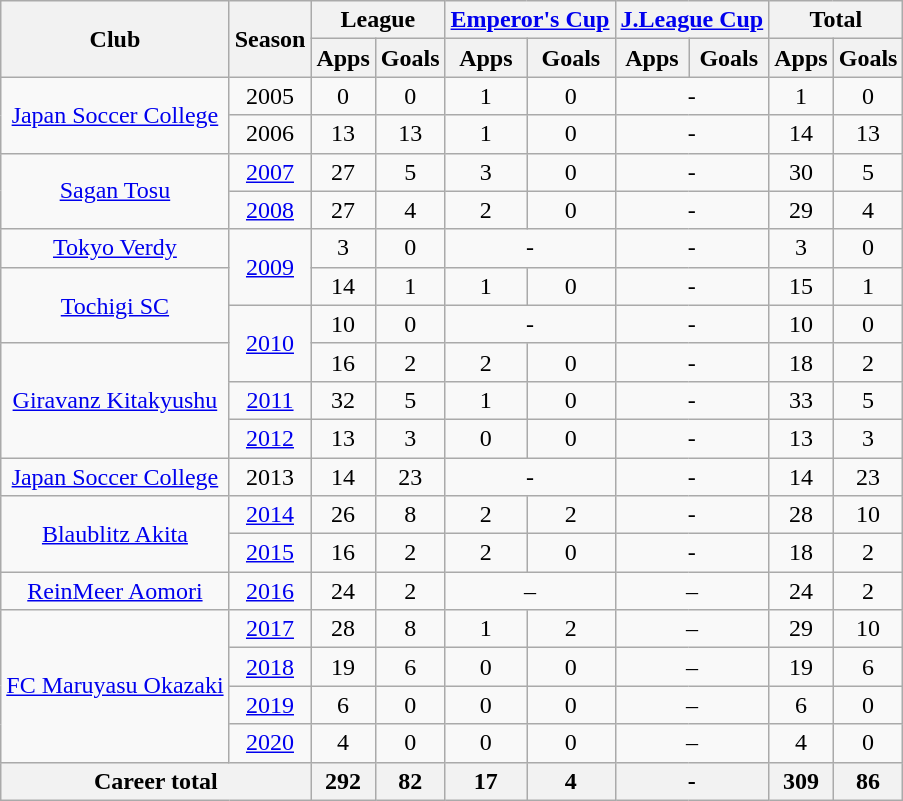<table class="wikitable" style="text-align:center;">
<tr>
<th rowspan="2">Club</th>
<th rowspan="2">Season</th>
<th colspan="2">League</th>
<th colspan="2"><a href='#'>Emperor's Cup</a></th>
<th colspan="2"><a href='#'>J.League Cup</a></th>
<th colspan="2">Total</th>
</tr>
<tr>
<th>Apps</th>
<th>Goals</th>
<th>Apps</th>
<th>Goals</th>
<th>Apps</th>
<th>Goals</th>
<th>Apps</th>
<th>Goals</th>
</tr>
<tr>
<td rowspan="2"><a href='#'>Japan Soccer College</a></td>
<td>2005</td>
<td>0</td>
<td>0</td>
<td>1</td>
<td>0</td>
<td colspan="2">-</td>
<td>1</td>
<td>0</td>
</tr>
<tr>
<td>2006</td>
<td>13</td>
<td>13</td>
<td>1</td>
<td>0</td>
<td colspan="2">-</td>
<td>14</td>
<td>13</td>
</tr>
<tr>
<td rowspan="2"><a href='#'>Sagan Tosu</a></td>
<td><a href='#'>2007</a></td>
<td>27</td>
<td>5</td>
<td>3</td>
<td>0</td>
<td colspan="2">-</td>
<td>30</td>
<td>5</td>
</tr>
<tr>
<td><a href='#'>2008</a></td>
<td>27</td>
<td>4</td>
<td>2</td>
<td>0</td>
<td colspan="2">-</td>
<td>29</td>
<td>4</td>
</tr>
<tr>
<td><a href='#'>Tokyo Verdy</a></td>
<td rowspan="2"><a href='#'>2009</a></td>
<td>3</td>
<td>0</td>
<td colspan="2">-</td>
<td colspan="2">-</td>
<td>3</td>
<td>0</td>
</tr>
<tr>
<td rowspan="2"><a href='#'>Tochigi SC</a></td>
<td>14</td>
<td>1</td>
<td>1</td>
<td>0</td>
<td colspan="2">-</td>
<td>15</td>
<td>1</td>
</tr>
<tr>
<td rowspan="2"><a href='#'>2010</a></td>
<td>10</td>
<td>0</td>
<td colspan="2">-</td>
<td colspan="2">-</td>
<td>10</td>
<td>0</td>
</tr>
<tr>
<td rowspan="3"><a href='#'>Giravanz Kitakyushu</a></td>
<td>16</td>
<td>2</td>
<td>2</td>
<td>0</td>
<td colspan="2">-</td>
<td>18</td>
<td>2</td>
</tr>
<tr>
<td><a href='#'>2011</a></td>
<td>32</td>
<td>5</td>
<td>1</td>
<td>0</td>
<td colspan="2">-</td>
<td>33</td>
<td>5</td>
</tr>
<tr>
<td><a href='#'>2012</a></td>
<td>13</td>
<td>3</td>
<td>0</td>
<td>0</td>
<td colspan="2">-</td>
<td>13</td>
<td>3</td>
</tr>
<tr>
<td><a href='#'>Japan Soccer College</a></td>
<td>2013</td>
<td>14</td>
<td>23</td>
<td colspan="2">-</td>
<td colspan="2">-</td>
<td>14</td>
<td>23</td>
</tr>
<tr>
<td rowspan="2"><a href='#'>Blaublitz Akita</a></td>
<td><a href='#'>2014</a></td>
<td>26</td>
<td>8</td>
<td>2</td>
<td>2</td>
<td colspan="2">-</td>
<td>28</td>
<td>10</td>
</tr>
<tr>
<td><a href='#'>2015</a></td>
<td>16</td>
<td>2</td>
<td>2</td>
<td>0</td>
<td colspan="2">-</td>
<td>18</td>
<td>2</td>
</tr>
<tr>
<td><a href='#'>ReinMeer Aomori</a></td>
<td><a href='#'>2016</a></td>
<td>24</td>
<td>2</td>
<td colspan="2">–</td>
<td colspan="2">–</td>
<td>24</td>
<td>2</td>
</tr>
<tr>
<td rowspan=4><a href='#'>FC Maruyasu Okazaki</a></td>
<td><a href='#'>2017</a></td>
<td>28</td>
<td>8</td>
<td>1</td>
<td>2</td>
<td colspan="2">–</td>
<td>29</td>
<td>10</td>
</tr>
<tr>
<td><a href='#'>2018</a></td>
<td>19</td>
<td>6</td>
<td>0</td>
<td>0</td>
<td colspan="2">–</td>
<td>19</td>
<td>6</td>
</tr>
<tr>
<td><a href='#'>2019</a></td>
<td>6</td>
<td>0</td>
<td>0</td>
<td>0</td>
<td colspan="2">–</td>
<td>6</td>
<td>0</td>
</tr>
<tr>
<td><a href='#'>2020</a></td>
<td>4</td>
<td>0</td>
<td>0</td>
<td>0</td>
<td colspan="2">–</td>
<td>4</td>
<td>0</td>
</tr>
<tr>
<th colspan="2">Career total</th>
<th>292</th>
<th>82</th>
<th>17</th>
<th>4</th>
<th colspan="2">-</th>
<th>309</th>
<th>86</th>
</tr>
</table>
